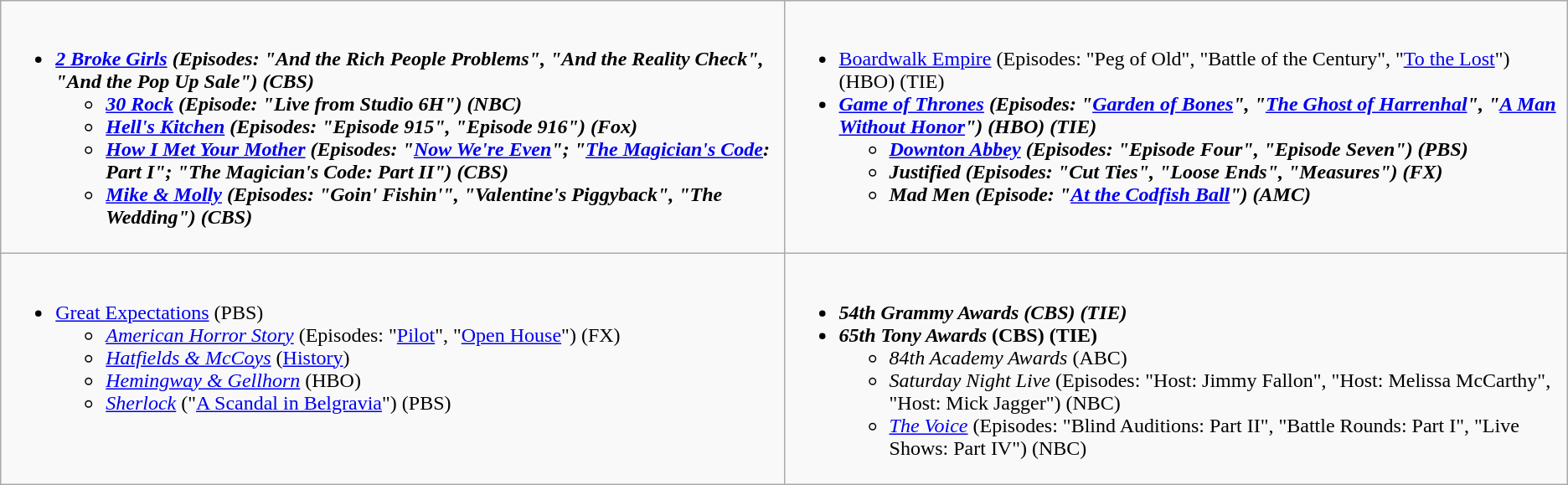<table class="wikitable">
<tr>
<td style="vertical-align:top;" width="50%"><br><ul><li><strong><em><a href='#'>2 Broke Girls</a><em> (Episodes: "And the Rich People Problems", "And the Reality Check", "And the Pop Up Sale") (CBS)<strong><ul><li></em><a href='#'>30 Rock</a><em> (Episode: "Live from Studio 6H") (NBC)</li><li></em><a href='#'>Hell's Kitchen</a><em> (Episodes: "Episode 915", "Episode 916") (Fox)</li><li></em><a href='#'>How I Met Your Mother</a><em> (Episodes: "<a href='#'>Now We're Even</a>"; "<a href='#'>The Magician's Code</a>: Part I"; "The Magician's Code: Part II") (CBS)</li><li></em><a href='#'>Mike & Molly</a><em> (Episodes: "Goin' Fishin'", "Valentine's Piggyback", "The Wedding") (CBS)</li></ul></li></ul></td>
<td style="vertical-align:top;" width="50%"><br><ul><li></em></strong><a href='#'>Boardwalk Empire</a></em> (Episodes: "Peg of Old", "Battle of the Century", "<a href='#'>To the Lost</a>") (HBO) (TIE)</strong></li><li><strong><em><a href='#'>Game of Thrones</a><em> (Episodes: "<a href='#'>Garden of Bones</a>", "<a href='#'>The Ghost of Harrenhal</a>", "<a href='#'>A Man Without Honor</a>") (HBO) (TIE)<strong><ul><li></em><a href='#'>Downton Abbey</a><em> (Episodes: "Episode Four", "Episode Seven") (PBS)</li><li></em>Justified<em> (Episodes: "Cut Ties", "Loose Ends", "Measures") (FX)</li><li></em>Mad Men<em> (Episode: "<a href='#'>At the Codfish Ball</a>") (AMC)</li></ul></li></ul></td>
</tr>
<tr>
<td style="vertical-align:top;" width="50%"><br><ul><li></em></strong><a href='#'>Great Expectations</a></em> (PBS)</strong><ul><li><em><a href='#'>American Horror Story</a></em> (Episodes: "<a href='#'>Pilot</a>", "<a href='#'>Open House</a>") (FX)</li><li><em><a href='#'>Hatfields & McCoys</a></em> (<a href='#'>History</a>)</li><li><em><a href='#'>Hemingway & Gellhorn</a></em> (HBO)</li><li><em><a href='#'>Sherlock</a></em> ("<a href='#'>A Scandal in Belgravia</a>") (PBS)</li></ul></li></ul></td>
<td style="vertical-align:top;" width="50%"><br><ul><li><strong><em>54th Grammy Awards<em> (CBS) (TIE)<strong></li><li></em></strong>65th Tony Awards</em> (CBS) (TIE)</strong><ul><li><em>84th Academy Awards</em> (ABC)</li><li><em>Saturday Night Live</em> (Episodes: "Host: Jimmy Fallon", "Host: Melissa McCarthy", "Host: Mick Jagger") (NBC)</li><li><em><a href='#'>The Voice</a></em> (Episodes: "Blind Auditions: Part II", "Battle Rounds: Part I", "Live Shows: Part IV") (NBC)</li></ul></li></ul></td>
</tr>
</table>
